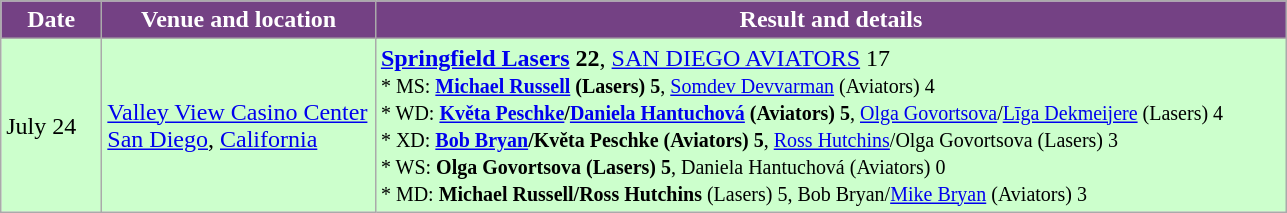<table class="wikitable" style="text-align:left">
<tr>
<th style="background:#744184; color:white" width="60px">Date</th>
<th style="background:#744184; color:white" width="175px">Venue and location</th>
<th style="background:#744184; color:white" width="600px">Result and details</th>
</tr>
<tr bgcolor="CCFFCC">
<td>July 24</td>
<td><a href='#'>Valley View Casino Center</a><br><a href='#'>San Diego</a>, <a href='#'>California</a></td>
<td><strong><a href='#'>Springfield Lasers</a> 22</strong>, <a href='#'>SAN DIEGO AVIATORS</a> 17<br><small>* MS: <strong><a href='#'>Michael Russell</a> (Lasers) 5</strong>, <a href='#'>Somdev Devvarman</a> (Aviators) 4<br>* WD: <strong><a href='#'>Květa Peschke</a>/<a href='#'>Daniela Hantuchová</a> (Aviators) 5</strong>, <a href='#'>Olga Govortsova</a>/<a href='#'>Līga Dekmeijere</a> (Lasers) 4<br>* XD: <strong><a href='#'>Bob Bryan</a>/Květa Peschke (Aviators) 5</strong>, <a href='#'>Ross Hutchins</a>/Olga Govortsova (Lasers) 3<br>* WS: <strong>Olga Govortsova (Lasers) 5</strong>, Daniela Hantuchová (Aviators) 0<br>* MD: <strong>Michael Russell/Ross Hutchins</strong> (Lasers) 5, Bob Bryan/<a href='#'>Mike Bryan</a> (Aviators) 3</small></td>
</tr>
</table>
